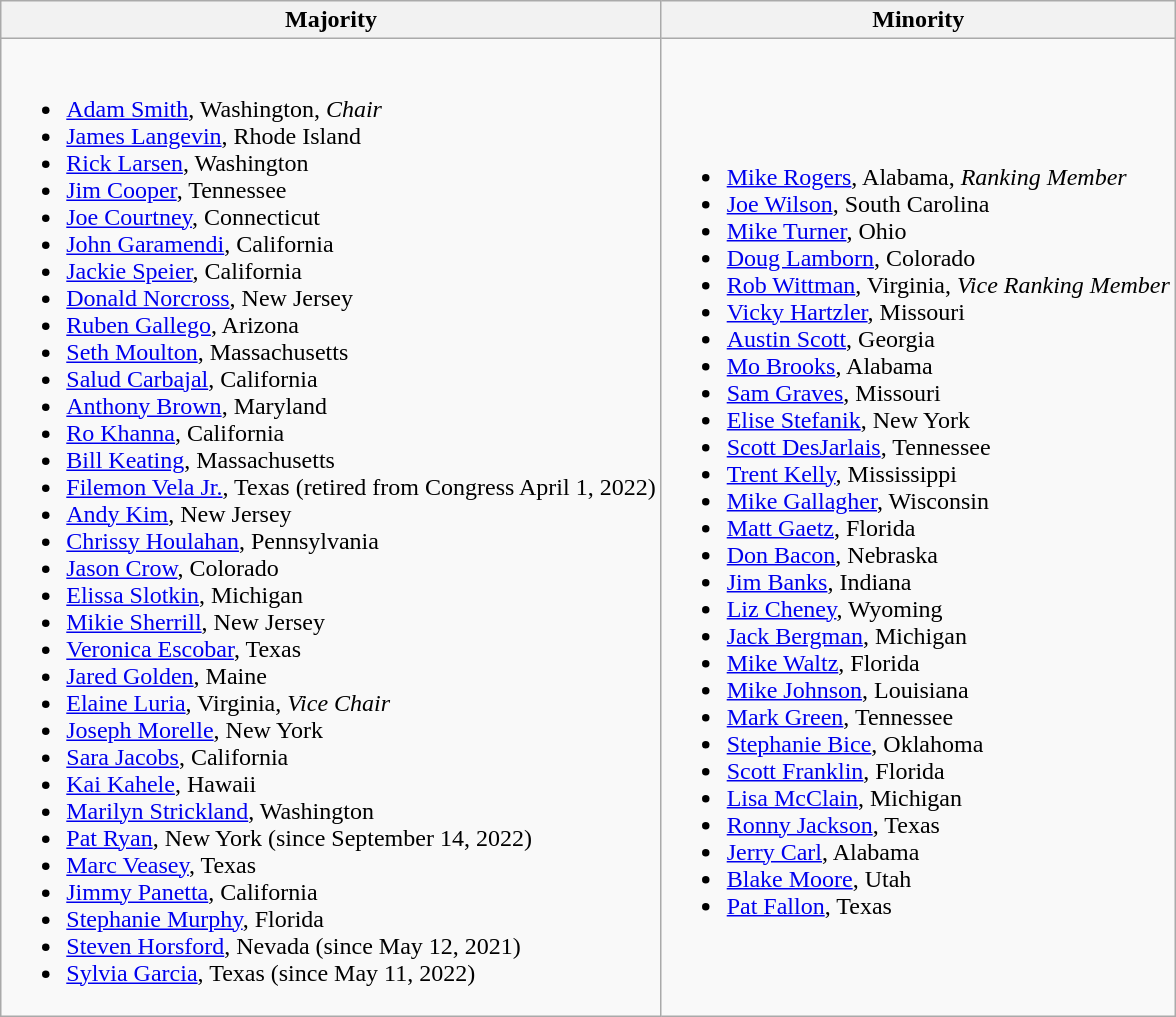<table class=wikitable>
<tr>
<th>Majority</th>
<th>Minority</th>
</tr>
<tr>
<td><br><ul><li><a href='#'>Adam Smith</a>, Washington, <em>Chair</em></li><li><a href='#'>James Langevin</a>, Rhode Island</li><li><a href='#'>Rick Larsen</a>, Washington</li><li><a href='#'>Jim Cooper</a>, Tennessee</li><li><a href='#'>Joe Courtney</a>, Connecticut</li><li><a href='#'>John Garamendi</a>, California</li><li><a href='#'>Jackie Speier</a>, California</li><li><a href='#'>Donald Norcross</a>, New Jersey</li><li><a href='#'>Ruben Gallego</a>, Arizona</li><li><a href='#'>Seth Moulton</a>, Massachusetts</li><li><a href='#'>Salud Carbajal</a>, California</li><li><a href='#'>Anthony Brown</a>, Maryland</li><li><a href='#'>Ro Khanna</a>, California</li><li><a href='#'>Bill Keating</a>, Massachusetts</li><li><a href='#'>Filemon Vela Jr.</a>, Texas (retired from Congress April 1, 2022)</li><li><a href='#'>Andy Kim</a>, New Jersey</li><li><a href='#'>Chrissy Houlahan</a>, Pennsylvania</li><li><a href='#'>Jason Crow</a>, Colorado</li><li><a href='#'>Elissa Slotkin</a>, Michigan</li><li><a href='#'>Mikie Sherrill</a>, New Jersey</li><li><a href='#'>Veronica Escobar</a>, Texas</li><li><a href='#'>Jared Golden</a>, Maine</li><li><a href='#'>Elaine Luria</a>, Virginia, <em>Vice Chair</em></li><li><a href='#'>Joseph Morelle</a>, New York</li><li><a href='#'>Sara Jacobs</a>, California</li><li><a href='#'>Kai Kahele</a>, Hawaii</li><li><a href='#'>Marilyn Strickland</a>, Washington</li><li><a href='#'>Pat Ryan</a>, New York (since September 14, 2022)</li><li><a href='#'>Marc Veasey</a>, Texas</li><li><a href='#'>Jimmy Panetta</a>, California</li><li><a href='#'>Stephanie Murphy</a>, Florida</li><li><a href='#'>Steven Horsford</a>, Nevada (since May 12, 2021)</li><li><a href='#'>Sylvia Garcia</a>, Texas (since May 11, 2022)</li></ul></td>
<td><br><ul><li><a href='#'>Mike Rogers</a>, Alabama, <em>Ranking Member</em></li><li><a href='#'>Joe Wilson</a>, South Carolina</li><li><a href='#'>Mike Turner</a>, Ohio</li><li><a href='#'>Doug Lamborn</a>, Colorado</li><li><a href='#'>Rob Wittman</a>, Virginia, <em>Vice Ranking Member</em></li><li><a href='#'>Vicky Hartzler</a>, Missouri</li><li><a href='#'>Austin Scott</a>, Georgia</li><li><a href='#'>Mo Brooks</a>, Alabama</li><li><a href='#'>Sam Graves</a>, Missouri</li><li><a href='#'>Elise Stefanik</a>, New York</li><li><a href='#'>Scott DesJarlais</a>, Tennessee</li><li><a href='#'>Trent Kelly</a>, Mississippi</li><li><a href='#'>Mike Gallagher</a>, Wisconsin</li><li><a href='#'>Matt Gaetz</a>, Florida</li><li><a href='#'>Don Bacon</a>, Nebraska</li><li><a href='#'>Jim Banks</a>, Indiana</li><li><a href='#'>Liz Cheney</a>, Wyoming</li><li><a href='#'>Jack Bergman</a>, Michigan</li><li><a href='#'>Mike Waltz</a>, Florida</li><li><a href='#'>Mike Johnson</a>, Louisiana</li><li><a href='#'>Mark Green</a>, Tennessee</li><li><a href='#'>Stephanie Bice</a>, Oklahoma</li><li><a href='#'>Scott Franklin</a>, Florida</li><li><a href='#'>Lisa McClain</a>, Michigan</li><li><a href='#'>Ronny Jackson</a>, Texas</li><li><a href='#'>Jerry Carl</a>, Alabama</li><li><a href='#'>Blake Moore</a>, Utah</li><li><a href='#'>Pat Fallon</a>, Texas</li></ul></td>
</tr>
</table>
